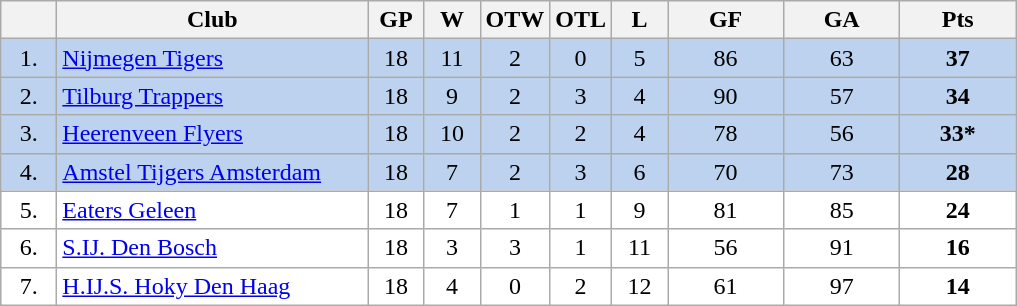<table class="wikitable">
<tr>
<th width="30"></th>
<th width="200">Club</th>
<th width="30">GP</th>
<th width="30">W</th>
<th width="30">OTW</th>
<th width="30">OTL</th>
<th width="30">L</th>
<th width="70">GF</th>
<th width="70">GA</th>
<th width="70">Pts</th>
</tr>
<tr bgcolor="#BCD2EE" align="center">
<td>1.</td>
<td align="left"><a href='#'>Nijmegen Tigers</a></td>
<td>18</td>
<td>11</td>
<td>2</td>
<td>0</td>
<td>5</td>
<td>86</td>
<td>63</td>
<td><strong>37</strong></td>
</tr>
<tr bgcolor="#BCD2EE" align="center">
<td>2.</td>
<td align="left"><a href='#'>Tilburg Trappers</a></td>
<td>18</td>
<td>9</td>
<td>2</td>
<td>3</td>
<td>4</td>
<td>90</td>
<td>57</td>
<td><strong>34</strong></td>
</tr>
<tr bgcolor="#BCD2EE" align="center">
<td>3.</td>
<td align="left"><a href='#'>Heerenveen Flyers</a></td>
<td>18</td>
<td>10</td>
<td>2</td>
<td>2</td>
<td>4</td>
<td>78</td>
<td>56</td>
<td><strong>33*</strong></td>
</tr>
<tr bgcolor="#BCD2EE" align="center">
<td>4.</td>
<td align="left"><a href='#'>Amstel Tijgers Amsterdam</a></td>
<td>18</td>
<td>7</td>
<td>2</td>
<td>3</td>
<td>6</td>
<td>70</td>
<td>73</td>
<td><strong>28</strong></td>
</tr>
<tr bgcolor="#FFFFFF" align="center">
<td>5.</td>
<td align="left"><a href='#'>Eaters Geleen</a></td>
<td>18</td>
<td>7</td>
<td>1</td>
<td>1</td>
<td>9</td>
<td>81</td>
<td>85</td>
<td><strong>24</strong></td>
</tr>
<tr bgcolor="#FFFFFF" align="center">
<td>6.</td>
<td align="left"><a href='#'>S.IJ. Den Bosch</a></td>
<td>18</td>
<td>3</td>
<td>3</td>
<td>1</td>
<td>11</td>
<td>56</td>
<td>91</td>
<td><strong>16</strong></td>
</tr>
<tr bgcolor="#FFFFFF" align="center">
<td>7.</td>
<td align="left"><a href='#'>H.IJ.S. Hoky Den Haag</a></td>
<td>18</td>
<td>4</td>
<td>0</td>
<td>2</td>
<td>12</td>
<td>61</td>
<td>97</td>
<td><strong>14</strong></td>
</tr>
</table>
